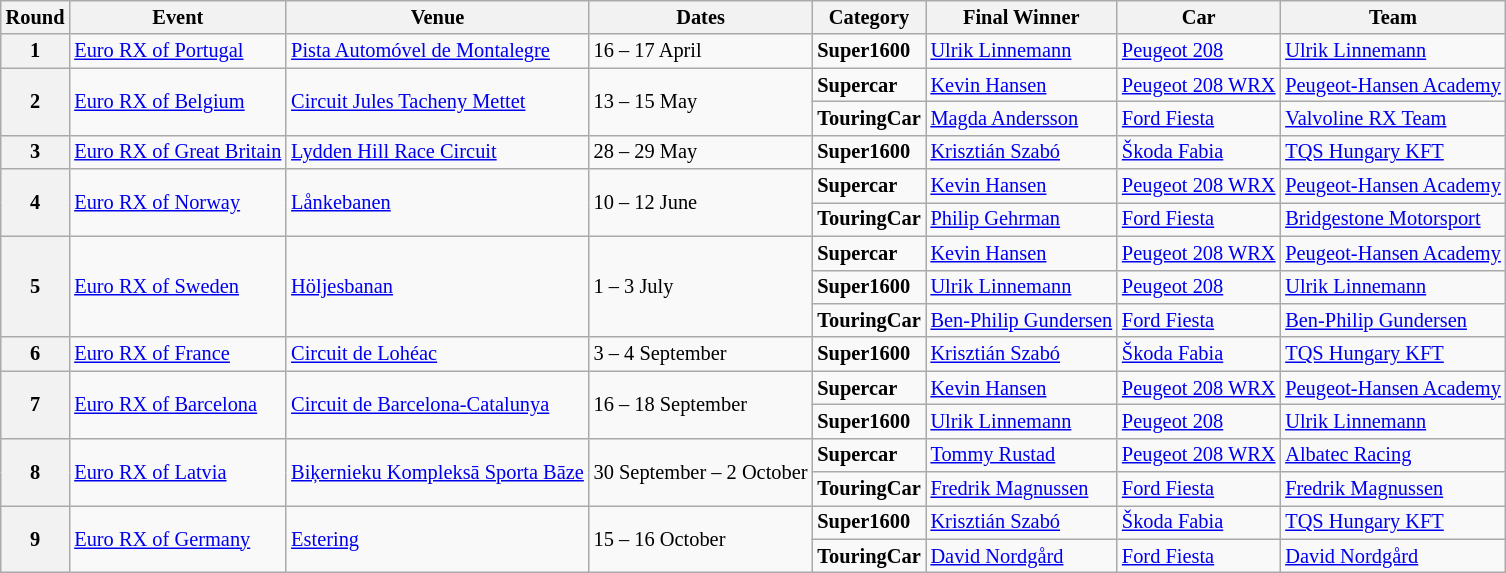<table class="wikitable" style="font-size: 85%;">
<tr>
<th>Round</th>
<th>Event</th>
<th>Venue</th>
<th>Dates</th>
<th>Category</th>
<th>Final Winner</th>
<th>Car</th>
<th>Team</th>
</tr>
<tr>
<th>1</th>
<td> <a href='#'>Euro RX of Portugal</a></td>
<td><a href='#'>Pista Automóvel de Montalegre</a></td>
<td>16 – 17 April</td>
<td><strong><span>Super1600</span></strong></td>
<td> <a href='#'>Ulrik Linnemann</a></td>
<td><a href='#'>Peugeot 208</a></td>
<td> <a href='#'>Ulrik Linnemann</a></td>
</tr>
<tr>
<th rowspan=2>2</th>
<td rowspan=2> <a href='#'>Euro RX of Belgium</a></td>
<td rowspan=2><a href='#'>Circuit Jules Tacheny Mettet</a></td>
<td rowspan=2>13 – 15 May</td>
<td><strong><span>Supercar</span></strong></td>
<td> <a href='#'>Kevin Hansen</a></td>
<td><a href='#'>Peugeot 208 WRX</a></td>
<td> <a href='#'>Peugeot-Hansen Academy</a></td>
</tr>
<tr>
<td><strong><span>TouringCar</span></strong></td>
<td> <a href='#'>Magda Andersson</a></td>
<td><a href='#'>Ford Fiesta</a></td>
<td> <a href='#'>Valvoline RX Team</a></td>
</tr>
<tr>
<th>3</th>
<td> <a href='#'>Euro RX of Great Britain</a></td>
<td><a href='#'>Lydden Hill Race Circuit</a></td>
<td>28 – 29 May</td>
<td><strong><span>Super1600</span></strong></td>
<td> <a href='#'>Krisztián Szabó</a></td>
<td><a href='#'>Škoda Fabia</a></td>
<td> <a href='#'>TQS Hungary KFT</a></td>
</tr>
<tr>
<th rowspan=2>4</th>
<td rowspan=2> <a href='#'>Euro RX of Norway</a></td>
<td rowspan=2><a href='#'>Lånkebanen</a></td>
<td rowspan=2>10 – 12 June</td>
<td><strong><span>Supercar</span></strong></td>
<td> <a href='#'>Kevin Hansen</a></td>
<td><a href='#'>Peugeot 208 WRX</a></td>
<td> <a href='#'>Peugeot-Hansen Academy</a></td>
</tr>
<tr>
<td><strong><span>TouringCar</span></strong></td>
<td> <a href='#'>Philip Gehrman</a></td>
<td><a href='#'>Ford Fiesta</a></td>
<td> <a href='#'>Bridgestone Motorsport</a></td>
</tr>
<tr>
<th rowspan=3>5</th>
<td rowspan=3> <a href='#'>Euro RX of Sweden</a></td>
<td rowspan=3><a href='#'>Höljesbanan</a></td>
<td rowspan=3>1 – 3 July</td>
<td><strong><span>Supercar</span></strong></td>
<td> <a href='#'>Kevin Hansen</a></td>
<td><a href='#'>Peugeot 208 WRX</a></td>
<td> <a href='#'>Peugeot-Hansen Academy</a></td>
</tr>
<tr>
<td><strong><span>Super1600</span></strong></td>
<td> <a href='#'>Ulrik Linnemann</a></td>
<td><a href='#'>Peugeot 208</a></td>
<td> <a href='#'>Ulrik Linnemann</a></td>
</tr>
<tr>
<td><strong><span>TouringCar</span></strong></td>
<td> <a href='#'>Ben-Philip Gundersen</a></td>
<td><a href='#'>Ford Fiesta</a></td>
<td> <a href='#'>Ben-Philip Gundersen</a></td>
</tr>
<tr>
<th>6</th>
<td> <a href='#'>Euro RX of France</a></td>
<td><a href='#'>Circuit de Lohéac</a></td>
<td>3 – 4 September</td>
<td><strong><span>Super1600</span></strong></td>
<td> <a href='#'>Krisztián Szabó</a></td>
<td><a href='#'>Škoda Fabia</a></td>
<td> <a href='#'>TQS Hungary KFT</a></td>
</tr>
<tr>
<th rowspan=2>7</th>
<td rowspan=2> <a href='#'>Euro RX of Barcelona</a></td>
<td rowspan=2><a href='#'>Circuit de Barcelona-Catalunya</a></td>
<td rowspan=2>16 – 18 September</td>
<td><strong><span>Supercar</span></strong></td>
<td> <a href='#'>Kevin Hansen</a></td>
<td><a href='#'>Peugeot 208 WRX</a></td>
<td> <a href='#'>Peugeot-Hansen Academy</a></td>
</tr>
<tr>
<td><strong><span>Super1600</span></strong></td>
<td> <a href='#'>Ulrik Linnemann</a></td>
<td><a href='#'>Peugeot 208</a></td>
<td> <a href='#'>Ulrik Linnemann</a></td>
</tr>
<tr>
<th rowspan=2>8</th>
<td rowspan=2> <a href='#'>Euro RX of Latvia</a></td>
<td rowspan=2><a href='#'>Biķernieku Kompleksā Sporta Bāze</a></td>
<td rowspan=2>30 September – 2 October</td>
<td><strong><span>Supercar</span></strong></td>
<td> <a href='#'>Tommy Rustad</a></td>
<td><a href='#'>Peugeot 208 WRX</a></td>
<td> <a href='#'>Albatec Racing</a></td>
</tr>
<tr>
<td><strong><span>TouringCar</span></strong></td>
<td> <a href='#'>Fredrik Magnussen</a></td>
<td><a href='#'>Ford Fiesta</a></td>
<td> <a href='#'>Fredrik Magnussen</a></td>
</tr>
<tr>
<th rowspan=2>9</th>
<td rowspan=2> <a href='#'>Euro RX of Germany</a></td>
<td rowspan=2><a href='#'>Estering</a></td>
<td rowspan=2>15 – 16 October</td>
<td><strong><span>Super1600</span></strong></td>
<td> <a href='#'>Krisztián Szabó</a></td>
<td><a href='#'>Škoda Fabia</a></td>
<td> <a href='#'>TQS Hungary KFT</a></td>
</tr>
<tr>
<td><strong><span>TouringCar</span></strong></td>
<td> <a href='#'>David Nordgård</a></td>
<td><a href='#'>Ford Fiesta</a></td>
<td> <a href='#'>David Nordgård</a></td>
</tr>
</table>
